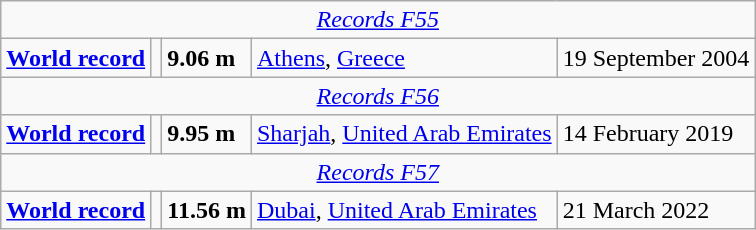<table class="wikitable">
<tr>
<td colspan=5 align=center><em><a href='#'>Records F55</a></em></td>
</tr>
<tr>
<td><a href='#'><strong>World record</strong></a></td>
<td></td>
<td><strong>9.06 m</strong></td>
<td><a href='#'>Athens</a>, <a href='#'>Greece</a></td>
<td>19 September 2004</td>
</tr>
<tr>
<td colspan=5 align=center><em><a href='#'>Records F56</a></em></td>
</tr>
<tr>
<td><a href='#'><strong>World record</strong></a></td>
<td></td>
<td><strong>9.95 m</strong></td>
<td><a href='#'>Sharjah</a>, <a href='#'>United Arab Emirates</a></td>
<td>14 February 2019</td>
</tr>
<tr>
<td colspan=5 align=center><em><a href='#'>Records F57</a></em></td>
</tr>
<tr>
<td><a href='#'><strong>World record</strong></a></td>
<td></td>
<td><strong>11.56 m</strong></td>
<td><a href='#'>Dubai</a>, <a href='#'>United Arab Emirates</a></td>
<td>21 March 2022</td>
</tr>
</table>
